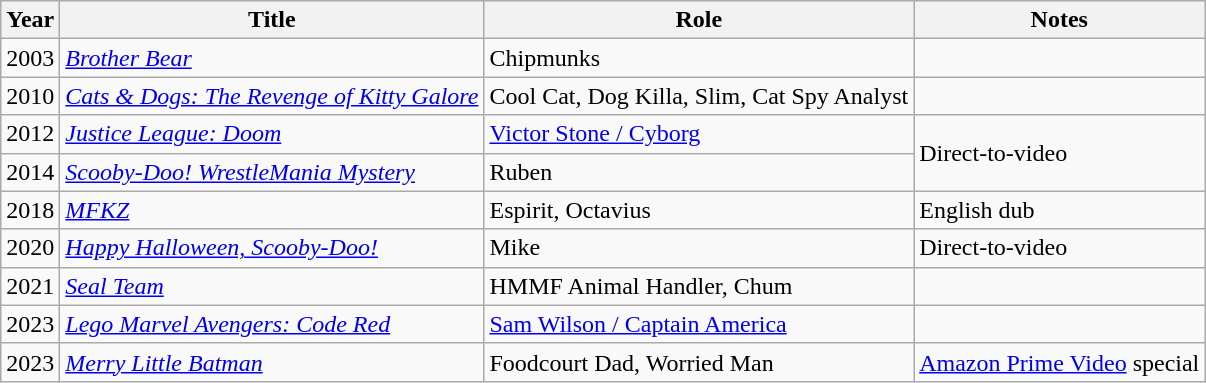<table class="wikitable sortable">
<tr>
<th>Year</th>
<th>Title</th>
<th>Role</th>
<th class="unsortable">Notes</th>
</tr>
<tr>
<td>2003</td>
<td><em><a href='#'>Brother Bear</a></em></td>
<td>Chipmunks</td>
<td></td>
</tr>
<tr>
<td>2010</td>
<td><em><a href='#'>Cats & Dogs: The Revenge of Kitty Galore</a></em></td>
<td>Cool Cat, Dog Killa, Slim, Cat Spy Analyst</td>
<td></td>
</tr>
<tr>
<td>2012</td>
<td><em><a href='#'>Justice League: Doom</a></em></td>
<td><a href='#'>Victor Stone / Cyborg</a></td>
<td rowspan="2">Direct-to-video</td>
</tr>
<tr>
<td>2014</td>
<td><em><a href='#'>Scooby-Doo! WrestleMania Mystery</a></em></td>
<td>Ruben</td>
</tr>
<tr>
<td>2018</td>
<td><em><a href='#'>MFKZ</a></em></td>
<td>Espirit, Octavius</td>
<td>English dub</td>
</tr>
<tr>
<td>2020</td>
<td><em><a href='#'>Happy Halloween, Scooby-Doo!</a></em></td>
<td>Mike</td>
<td>Direct-to-video</td>
</tr>
<tr>
<td>2021</td>
<td><em><a href='#'>Seal Team</a></em></td>
<td>HMMF Animal Handler, Chum</td>
<td></td>
</tr>
<tr>
<td>2023</td>
<td><em><a href='#'>Lego Marvel Avengers: Code Red</a></em></td>
<td><a href='#'>Sam Wilson / Captain America</a></td>
<td></td>
</tr>
<tr>
<td>2023</td>
<td><em><a href='#'>Merry Little Batman</a></em></td>
<td>Foodcourt Dad, Worried Man</td>
<td><a href='#'>Amazon Prime Video</a> special</td>
</tr>
</table>
